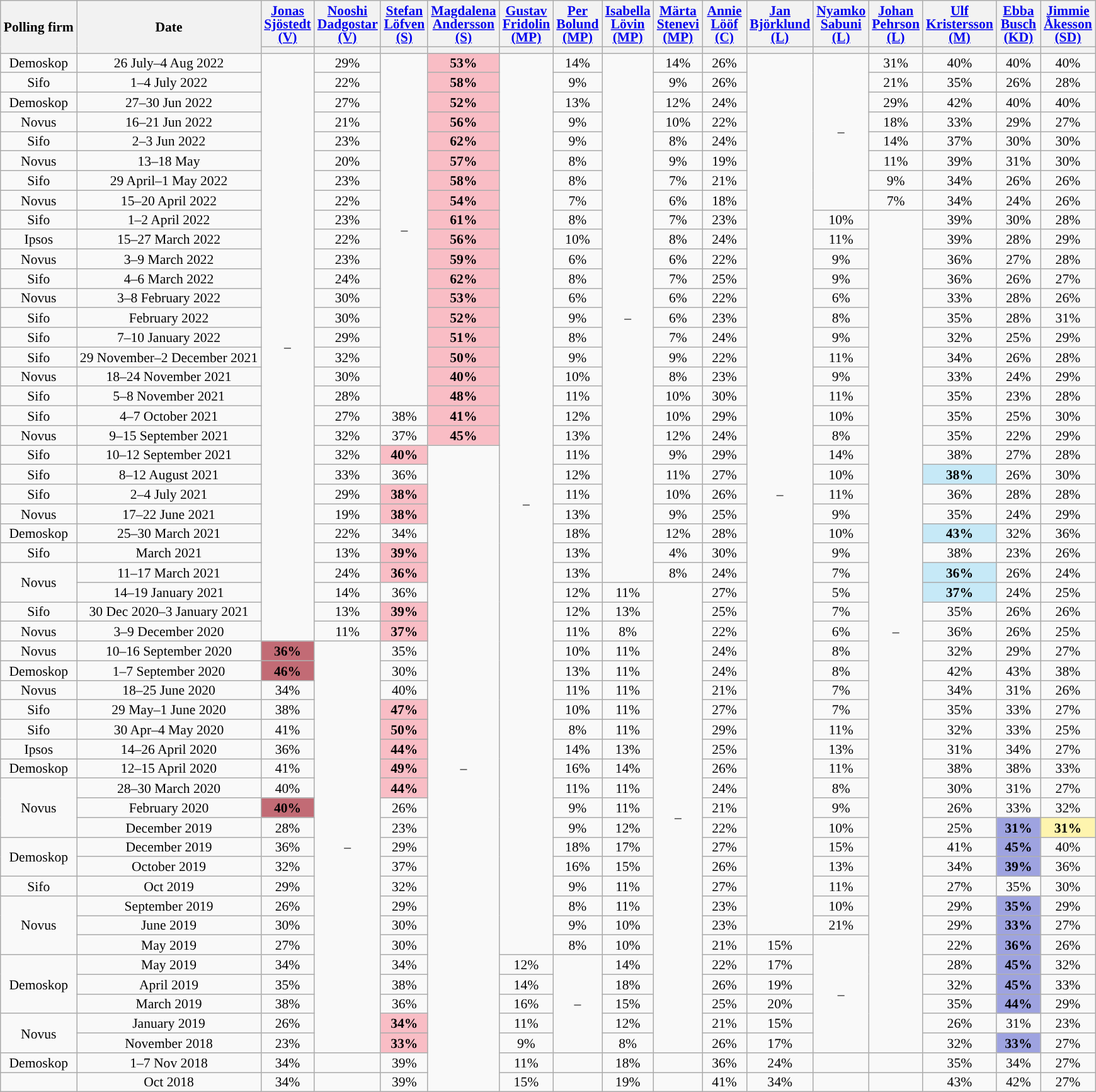<table class="wikitable sortable" style="text-align:center;font-size:90%;line-height:14px;">
<tr style="height:40px;">
<th rowspan="2">Polling firm</th>
<th rowspan="2">Date</th>
<th class="sortable" style="width:40px;"><a href='#'>Jonas Sjöstedt (V)</a></th>
<th class="sortable" style="width:40px;"><a href='#'>Nooshi Dadgostar (V)</a></th>
<th class="sortable" style="width:40px;"><a href='#'>Stefan Löfven (S)</a></th>
<th class="sortable" style="width:40px;"><a href='#'>Magdalena Andersson (S)</a></th>
<th class="sortable" style="width:40px;"><a href='#'>Gustav Fridolin (MP)</a></th>
<th class="sortable" style="width:40px;"><a href='#'>Per Bolund (MP)</a></th>
<th class="sortable" style="width:40px;"><a href='#'>Isabella Lövin (MP)</a></th>
<th class="sortable" style="width:40px;"><a href='#'>Märta Stenevi (MP)</a></th>
<th class="sortable" style="width:40px;"><a href='#'>Annie Lööf (C)</a></th>
<th class="sortable" style="width:40px;"><a href='#'>Jan Björklund (L)</a></th>
<th class="sortable" style="width:40px;"><a href='#'>Nyamko Sabuni (L)</a></th>
<th class="sortable" style="width:40px;"><a href='#'>Johan Pehrson (L)</a></th>
<th class="sortable" style="width:40px;"><a href='#'>Ulf Kristersson (M)</a></th>
<th class="sortable" style="width:40px;"><a href='#'>Ebba Busch (KD)</a></th>
<th class="sortable" style="width:40px;"><a href='#'>Jimmie Åkesson (SD)</a></th>
</tr>
<tr>
<th style="background:"></th>
<th style="background:"></th>
<th style="background:"></th>
<th style="background:"></th>
<th style="background:"></th>
<th style="background:"></th>
<th style="background:"></th>
<th style="background:"></th>
<th style="background:"></th>
<th style="background:"></th>
<th style="background:"></th>
<th style="background:"></th>
<th style="background:"></th>
<th style="background:"></th>
<th style="background:"></th>
</tr>
<tr>
<td>Demoskop</td>
<td>26 July–4 Aug 2022</td>
<td rowspan="30">–</td>
<td>29%</td>
<td rowspan="18">–</td>
<td style="background:#F9BDC5;"><strong>53%</strong></td>
<td rowspan="46">–</td>
<td>14%</td>
<td rowspan="27">–</td>
<td>14%</td>
<td>26%</td>
<td rowspan="45">–</td>
<td rowspan="8">–</td>
<td>31%</td>
<td>40%</td>
<td>40%</td>
<td>40%</td>
</tr>
<tr>
<td>Sifo</td>
<td>1–4 July 2022</td>
<td>22%</td>
<td style="background:#F9BDC5;"><strong>58%</strong></td>
<td>9%</td>
<td>9%</td>
<td>26%</td>
<td>21%</td>
<td>35%</td>
<td>26%</td>
<td>28%</td>
</tr>
<tr>
<td>Demoskop</td>
<td>27–30 Jun 2022</td>
<td>27%</td>
<td style="background:#F9BDC5;"><strong>52%</strong></td>
<td>13%</td>
<td>12%</td>
<td>24%</td>
<td>29%</td>
<td>42%</td>
<td>40%</td>
<td>40%</td>
</tr>
<tr>
<td>Novus</td>
<td>16–21 Jun 2022</td>
<td>21%</td>
<td style="background:#F9BDC5;"><strong>56%</strong></td>
<td>9%</td>
<td>10%</td>
<td>22%</td>
<td>18%</td>
<td>33%</td>
<td>29%</td>
<td>27%</td>
</tr>
<tr>
<td>Sifo</td>
<td>2–3 Jun 2022</td>
<td>23%</td>
<td style="background:#F9BDC5;"><strong>62%</strong></td>
<td>9%</td>
<td>8%</td>
<td>24%</td>
<td>14%</td>
<td>37%</td>
<td>30%</td>
<td>30%</td>
</tr>
<tr>
<td>Novus</td>
<td>13–18 May</td>
<td>20%</td>
<td style="background:#F9BDC5;"><strong>57%</strong></td>
<td>8%</td>
<td>9%</td>
<td>19%</td>
<td>11%</td>
<td>39%</td>
<td>31%</td>
<td>30%</td>
</tr>
<tr>
<td>Sifo</td>
<td>29 April–1 May 2022</td>
<td>23%</td>
<td style="background:#F9BDC5;"><strong>58%</strong></td>
<td>8%</td>
<td>7%</td>
<td>21%</td>
<td>9%</td>
<td>34%</td>
<td>26%</td>
<td>26%</td>
</tr>
<tr>
<td>Novus</td>
<td>15–20 April 2022</td>
<td>22%</td>
<td style="background:#F9BDC5;"><strong>54%</strong></td>
<td>7%</td>
<td>6%</td>
<td>18%</td>
<td>7%</td>
<td>34%</td>
<td>24%</td>
<td>26%</td>
</tr>
<tr>
<td>Sifo</td>
<td>1–2 April 2022</td>
<td>23%</td>
<td style="background:#F9BDC5;"><strong>61%</strong></td>
<td>8%</td>
<td>7%</td>
<td>23%</td>
<td>10%</td>
<td rowspan="43">–</td>
<td>39%</td>
<td>30%</td>
<td>28%</td>
</tr>
<tr>
<td>Ipsos</td>
<td>15–27 March 2022</td>
<td>22%</td>
<td style="background:#F9BDC5;"><strong>56%</strong></td>
<td>10%</td>
<td>8%</td>
<td>24%</td>
<td>11%</td>
<td>39%</td>
<td>28%</td>
<td>29%</td>
</tr>
<tr>
<td>Novus</td>
<td>3–9 March 2022</td>
<td>23%</td>
<td style="background:#F9BDC5;"><strong>59%</strong></td>
<td>6%</td>
<td>6%</td>
<td>22%</td>
<td>9%</td>
<td>36%</td>
<td>27%</td>
<td>28%</td>
</tr>
<tr>
<td>Sifo</td>
<td>4–6 March 2022</td>
<td>24%</td>
<td style="background:#F9BDC5;"><strong>62%</strong></td>
<td>8%</td>
<td>7%</td>
<td>25%</td>
<td>9%</td>
<td>36%</td>
<td>26%</td>
<td>27%</td>
</tr>
<tr>
<td>Novus</td>
<td>3–8 February 2022</td>
<td>30%</td>
<td style="background:#F9BDC5;"><strong>53%</strong></td>
<td>6%</td>
<td>6%</td>
<td>22%</td>
<td>6%</td>
<td>33%</td>
<td>28%</td>
<td>26%</td>
</tr>
<tr>
<td>Sifo</td>
<td>February 2022</td>
<td>30%</td>
<td style="background:#F9BDC5;"><strong>52%</strong></td>
<td>9%</td>
<td>6%</td>
<td>23%</td>
<td>8%</td>
<td>35%</td>
<td>28%</td>
<td>31%</td>
</tr>
<tr>
<td>Sifo</td>
<td>7–10 January 2022</td>
<td>29%</td>
<td style="background:#F9BDC5;"><strong>51%</strong></td>
<td>8%</td>
<td>7%</td>
<td>24%</td>
<td>9%</td>
<td>32%</td>
<td>25%</td>
<td>29%</td>
</tr>
<tr>
<td>Sifo</td>
<td>29 November–2 December 2021</td>
<td>32%</td>
<td style="background:#F9BDC5;"><strong>50%</strong></td>
<td>9%</td>
<td>9%</td>
<td>22%</td>
<td>11%</td>
<td>34%</td>
<td>26%</td>
<td>28%</td>
</tr>
<tr>
<td>Novus</td>
<td>18–24 November 2021</td>
<td>30%</td>
<td style="background:#F9BDC5;"><strong>40%</strong></td>
<td>10%</td>
<td>8%</td>
<td>23%</td>
<td>9%</td>
<td>33%</td>
<td>24%</td>
<td>29%</td>
</tr>
<tr>
<td>Sifo</td>
<td>5–8 November 2021</td>
<td>28%</td>
<td style="background:#F9BDC5;"><strong>48%</strong></td>
<td>11%</td>
<td>10%</td>
<td>30%</td>
<td>11%</td>
<td>35%</td>
<td>23%</td>
<td>28%</td>
</tr>
<tr>
<td>Sifo</td>
<td>4–7 October 2021</td>
<td>27%</td>
<td>38%</td>
<td style="background:#F9BDC5;"><strong>41%</strong></td>
<td>12%</td>
<td>10%</td>
<td>29%</td>
<td>10%</td>
<td>35%</td>
<td>25%</td>
<td>30%</td>
</tr>
<tr>
<td>Novus</td>
<td>9–15 September 2021</td>
<td>32%</td>
<td>37%</td>
<td style="background:#F9BDC5;"><strong>45%</strong></td>
<td>13%</td>
<td>12%</td>
<td>24%</td>
<td>8%</td>
<td>35%</td>
<td>22%</td>
<td>29%</td>
</tr>
<tr>
<td>Sifo</td>
<td>10–12 September 2021</td>
<td>32%</td>
<td style="background:#F9BDC5;"><strong>40%</strong></td>
<td rowspan="34">–</td>
<td>11%</td>
<td>9%</td>
<td>29%</td>
<td>14%</td>
<td>38%</td>
<td>27%</td>
<td>28%</td>
</tr>
<tr>
<td>Sifo</td>
<td>8–12 August 2021</td>
<td>33%</td>
<td>36%</td>
<td>12%</td>
<td>11%</td>
<td>27%</td>
<td>10%</td>
<td style="background:#C6E9F7;"><strong>38%</strong></td>
<td>26%</td>
<td>30%</td>
</tr>
<tr>
<td>Sifo</td>
<td>2–4 July 2021</td>
<td>29%</td>
<td style="background:#F9BDC5;"><strong>38%</strong></td>
<td>11%</td>
<td>10%</td>
<td>26%</td>
<td>11%</td>
<td>36%</td>
<td>28%</td>
<td>28%</td>
</tr>
<tr>
<td>Novus</td>
<td>17–22 June 2021</td>
<td>19%</td>
<td style="background:#F9BDC5;"><strong>38%</strong></td>
<td>13%</td>
<td>9%</td>
<td>25%</td>
<td>9%</td>
<td>35%</td>
<td>24%</td>
<td>29%</td>
</tr>
<tr>
<td>Demoskop</td>
<td>25–30 March 2021</td>
<td>22%</td>
<td>34%</td>
<td>18%</td>
<td>12%</td>
<td>28%</td>
<td>10%</td>
<td style="background:#C6E9F7;"><strong>43%</strong></td>
<td>32%</td>
<td>36%</td>
</tr>
<tr>
<td>Sifo</td>
<td>March 2021</td>
<td>13%</td>
<td style="background:#F9BDC5;"><strong>39%</strong></td>
<td>13%</td>
<td>4%</td>
<td>30%</td>
<td>9%</td>
<td>38%</td>
<td>23%</td>
<td>26%</td>
</tr>
<tr>
<td rowspan="2">Novus</td>
<td>11–17 March 2021</td>
<td>24%</td>
<td style="background:#F9BDC5;"><strong>36%</strong></td>
<td>13%</td>
<td>8%</td>
<td>24%</td>
<td>7%</td>
<td style="background:#C6E9F7;"><strong>36%</strong></td>
<td>26%</td>
<td>24%</td>
</tr>
<tr>
<td>14–19 January 2021</td>
<td>14%</td>
<td>36%</td>
<td>12%</td>
<td>11%</td>
<td rowspan="24">–</td>
<td>27%</td>
<td>5%</td>
<td style="background:#C6E9F7;"><strong>37%</strong></td>
<td>24%</td>
<td>25%</td>
</tr>
<tr>
<td>Sifo</td>
<td>30 Dec 2020–3 January 2021</td>
<td>13%</td>
<td style="background:#F9BDC5;"><strong>39%</strong></td>
<td>12%</td>
<td>13%</td>
<td>25%</td>
<td>7%</td>
<td>35%</td>
<td>26%</td>
<td>26%</td>
</tr>
<tr>
<td>Novus</td>
<td>3–9 December 2020</td>
<td>11%</td>
<td style="background:#F9BDC5;"><strong>37%</strong></td>
<td>11%</td>
<td>8%</td>
<td>22%</td>
<td>6%</td>
<td>36%</td>
<td>26%</td>
<td>25%</td>
</tr>
<tr>
<td>Novus</td>
<td>10–16 September  2020</td>
<td style="background:#c26b75;"><strong>36%</strong></td>
<td rowspan="21">–</td>
<td>35%</td>
<td>10%</td>
<td>11%</td>
<td>24%</td>
<td>8%</td>
<td>32%</td>
<td>29%</td>
<td>27%</td>
</tr>
<tr>
<td>Demoskop</td>
<td>1–7 September 2020</td>
<td style="background:#c26b75;"><strong>46%</strong></td>
<td>30%</td>
<td>13%</td>
<td>11%</td>
<td>24%</td>
<td>8%</td>
<td>42%</td>
<td>43%</td>
<td>38%</td>
</tr>
<tr>
<td>Novus</td>
<td>18–25 June 2020</td>
<td>34%</td>
<td>40%</td>
<td>11%</td>
<td>11%</td>
<td>21%</td>
<td>7%</td>
<td>34%</td>
<td>31%</td>
<td>26%</td>
</tr>
<tr>
<td>Sifo</td>
<td>29 May–1 June 2020</td>
<td>38%</td>
<td style="background:#F9BDC5;"><strong>47%</strong></td>
<td>10%</td>
<td>11%</td>
<td>27%</td>
<td>7%</td>
<td>35%</td>
<td>33%</td>
<td>27%</td>
</tr>
<tr>
<td>Sifo</td>
<td>30 Apr–4 May 2020</td>
<td>41%</td>
<td style="background:#F9BDC5;"><strong>50%</strong></td>
<td>8%</td>
<td>11%</td>
<td>29%</td>
<td>11%</td>
<td>32%</td>
<td>33%</td>
<td>25%</td>
</tr>
<tr>
<td>Ipsos</td>
<td>14–26 April 2020</td>
<td>36%</td>
<td style="background:#F9BDC5;"><strong>44%</strong></td>
<td>14%</td>
<td>13%</td>
<td>25%</td>
<td>13%</td>
<td>31%</td>
<td>34%</td>
<td>27%</td>
</tr>
<tr>
<td>Demoskop</td>
<td>12–15 April 2020</td>
<td>41%</td>
<td style="background:#F9BDC5;"><strong>49%</strong></td>
<td>16%</td>
<td>14%</td>
<td>26%</td>
<td>11%</td>
<td>38%</td>
<td>38%</td>
<td>33%</td>
</tr>
<tr>
<td rowspan="3">Novus</td>
<td>28–30 March 2020</td>
<td>40%</td>
<td style="background:#F9BDC5;"><strong>44%</strong></td>
<td>11%</td>
<td>11%</td>
<td>24%</td>
<td>8%</td>
<td>30%</td>
<td>31%</td>
<td>27%</td>
</tr>
<tr>
<td>February  2020</td>
<td style="background:#c26b75;"><strong>40%</strong></td>
<td>26%</td>
<td>9%</td>
<td>11%</td>
<td>21%</td>
<td>9%</td>
<td>26%</td>
<td>33%</td>
<td>32%</td>
</tr>
<tr>
<td>December  2019</td>
<td>28%</td>
<td>23%</td>
<td>9%</td>
<td>12%</td>
<td>22%</td>
<td>10%</td>
<td>25%</td>
<td style="background:#9ea3e0;"><strong>31%</strong></td>
<td style="background:#FEF4AE;"><strong>31%</strong></td>
</tr>
<tr>
<td rowspan="2">Demoskop</td>
<td>December 2019</td>
<td>36%</td>
<td>29%</td>
<td>18%</td>
<td>17%</td>
<td>27%</td>
<td>15%</td>
<td>41%</td>
<td style="background:#9ea3e0;"><strong>45%</strong></td>
<td>40%</td>
</tr>
<tr>
<td>October 2019</td>
<td>32%</td>
<td>37%</td>
<td>16%</td>
<td>15%</td>
<td>26%</td>
<td>13%</td>
<td>34%</td>
<td style="background:#9ea3e0;"><strong>39%</strong></td>
<td>36%</td>
</tr>
<tr>
<td>Sifo</td>
<td>Oct 2019</td>
<td>29%</td>
<td>32%</td>
<td>9%</td>
<td>11%</td>
<td>27%</td>
<td>11%</td>
<td>27%</td>
<td>35%</td>
<td>30%</td>
</tr>
<tr>
<td rowspan="3">Novus</td>
<td>September 2019</td>
<td>26%</td>
<td>29%</td>
<td>8%</td>
<td>11%</td>
<td>23%</td>
<td>10%</td>
<td>29%</td>
<td style="background:#9ea3e0;"><strong>35%</strong></td>
<td>29%</td>
</tr>
<tr>
<td>June 2019</td>
<td>30%</td>
<td>30%</td>
<td>9%</td>
<td>10%</td>
<td>23%</td>
<td>21%</td>
<td>29%</td>
<td style="background:#9ea3e0;"><strong>33%</strong></td>
<td>27%</td>
</tr>
<tr>
<td>May 2019</td>
<td>27%</td>
<td>30%</td>
<td>8%</td>
<td>10%</td>
<td>21%</td>
<td>15%</td>
<td rowspan="6">–</td>
<td>22%</td>
<td style="background:#9ea3e0;"><strong>36%</strong></td>
<td>26%</td>
</tr>
<tr>
<td rowspan="3">Demoskop</td>
<td>May 2019</td>
<td>34%</td>
<td>34%</td>
<td>12%</td>
<td rowspan="5">–</td>
<td>14%</td>
<td>22%</td>
<td>17%</td>
<td>28%</td>
<td style="background:#9ea3e0;"><strong>45%</strong></td>
<td>32%</td>
</tr>
<tr>
<td>April 2019</td>
<td>35%</td>
<td>38%</td>
<td>14%</td>
<td>18%</td>
<td>26%</td>
<td>19%</td>
<td>32%</td>
<td style="background:#9ea3e0;"><strong>45%</strong></td>
<td>33%</td>
</tr>
<tr>
<td>March 2019</td>
<td>38%</td>
<td>36%</td>
<td>16%</td>
<td>15%</td>
<td>25%</td>
<td>20%</td>
<td>35%</td>
<td style="background:#9ea3e0;"><strong>44%</strong></td>
<td>29%</td>
</tr>
<tr>
<td rowspan="2">Novus</td>
<td>January  2019</td>
<td>26%</td>
<td style="background:#F9BDC5;"><strong>34%</strong></td>
<td>11%</td>
<td>12%</td>
<td>21%</td>
<td>15%</td>
<td>26%</td>
<td>31%</td>
<td>23%</td>
</tr>
<tr>
<td>November 2018</td>
<td>23%</td>
<td style="background:#F9BDC5;"><strong>33%</strong></td>
<td>9%</td>
<td>8%</td>
<td>26%</td>
<td>17%</td>
<td>32%</td>
<td style="background:#9ea3e0;"><strong>33%</strong></td>
<td>27%</td>
</tr>
<tr>
<td>Demoskop</td>
<td>1–7 Nov 2018</td>
<td>34%</td>
<td></td>
<td>39%</td>
<td>11%</td>
<td></td>
<td>18%</td>
<td></td>
<td>36%</td>
<td>24%</td>
<td></td>
<td></td>
<td>35%</td>
<td>34%</td>
<td>27%</td>
</tr>
<tr>
<td></td>
<td>Oct 2018</td>
<td>34%</td>
<td></td>
<td>39%</td>
<td>15%</td>
<td></td>
<td>19%</td>
<td></td>
<td>41%</td>
<td>34%</td>
<td></td>
<td></td>
<td>43%</td>
<td>42%</td>
<td>27%</td>
</tr>
</table>
